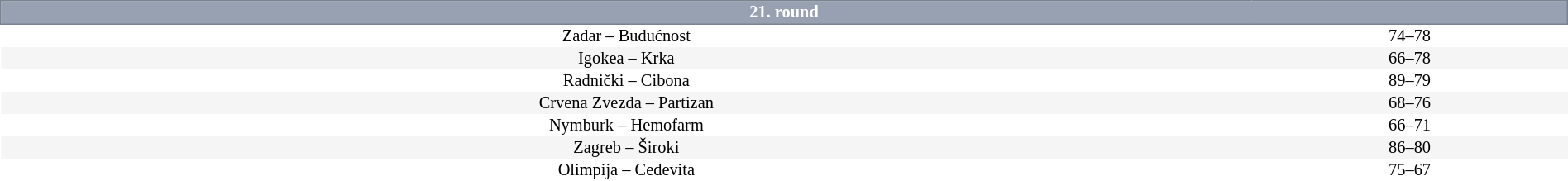<table border=0 cellspacing=0 cellpadding=1em style="font-size: 85%; border-collapse: collapse;" width=100%>
<tr>
<td colspan=5 bgcolor=#98A1B2 style="border:1px solid #7A8392; text-align:center; color:#FFFFFF;"><strong>21. round</strong></td>
</tr>
<tr align=center bgcolor=#FFFFFF>
<td>Zadar – Budućnost</td>
<td>74–78</td>
</tr>
<tr align=center bgcolor=#f5f5f5>
<td>Igokea – Krka</td>
<td>66–78</td>
</tr>
<tr align=center bgcolor=#FFFFFF>
<td>Radnički – Cibona</td>
<td>89–79</td>
</tr>
<tr align=center bgcolor=#f5f5f5>
<td>Crvena Zvezda – Partizan</td>
<td>68–76</td>
</tr>
<tr align=center bgcolor=#FFFFFF>
<td>Nymburk – Hemofarm</td>
<td>66–71</td>
</tr>
<tr align=center bgcolor=#f5f5f5>
<td>Zagreb – Široki</td>
<td>86–80</td>
</tr>
<tr align=center bgcolor=#FFFFFF>
<td>Olimpija – Cedevita</td>
<td>75–67</td>
</tr>
</table>
